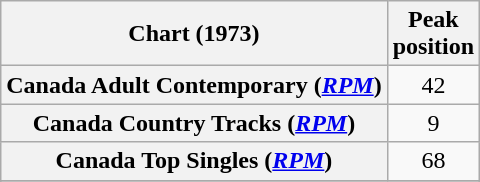<table class="wikitable sortable plainrowheaders" style="text-align:center">
<tr>
<th scope="col">Chart (1973)</th>
<th scope="col">Peak<br>position</th>
</tr>
<tr>
<th scope="row">Canada Adult Contemporary (<em><a href='#'>RPM</a></em>)</th>
<td align="center">42</td>
</tr>
<tr>
<th scope="row">Canada Country Tracks (<em><a href='#'>RPM</a></em>)</th>
<td align="center">9</td>
</tr>
<tr>
<th scope="row">Canada Top Singles (<em><a href='#'>RPM</a></em>)</th>
<td align="center">68</td>
</tr>
<tr>
</tr>
<tr>
</tr>
<tr>
</tr>
<tr>
</tr>
</table>
